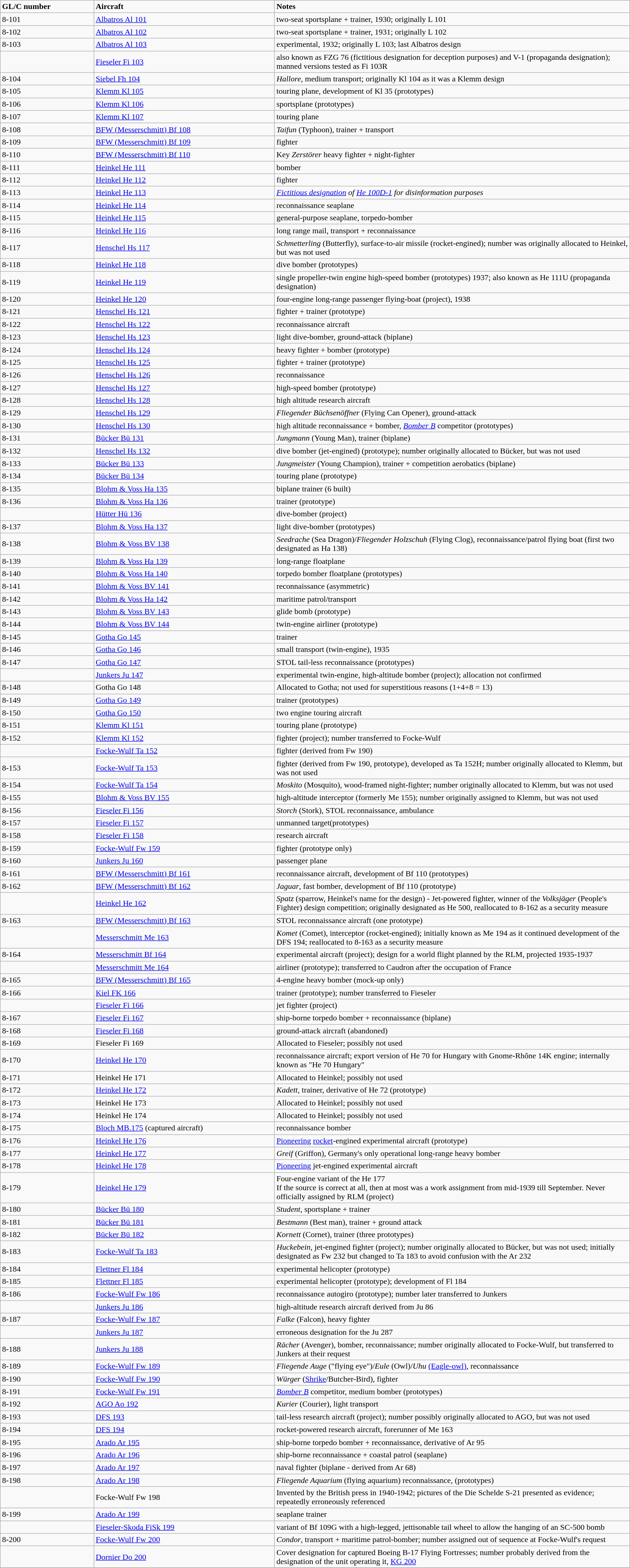<table class="wikitable sortable" style="text-align:left; width:100%;">
<tr>
<td width="100pt"><strong>GL/C number</strong></td>
<td width="200pt"><strong>Aircraft</strong></td>
<td width="400pt"><strong>Notes</strong></td>
</tr>
<tr>
<td>8-101</td>
<td><a href='#'>Albatros Al 101</a></td>
<td>two-seat sportsplane + trainer, 1930; originally L 101</td>
</tr>
<tr>
<td>8-102</td>
<td><a href='#'>Albatros Al 102</a></td>
<td>two-seat sportsplane + trainer, 1931; originally L 102</td>
</tr>
<tr>
<td>8-103</td>
<td><a href='#'>Albatros Al 103</a></td>
<td>experimental, 1932; originally L 103; last Albatros design</td>
</tr>
<tr>
<td></td>
<td><a href='#'>Fieseler Fi 103</a></td>
<td>also known as FZG 76 (fictitious designation for deception purposes) and V-1 (propaganda designation); manned versions tested as Fi 103R</td>
</tr>
<tr>
<td>8-104</td>
<td><a href='#'>Siebel Fh 104</a></td>
<td><em>Hallore</em>, medium transport; originally Kl 104 as it was a Klemm design</td>
</tr>
<tr>
<td>8-105</td>
<td><a href='#'>Klemm Kl 105</a></td>
<td>touring plane, development of Kl 35 (prototypes)</td>
</tr>
<tr>
<td>8-106</td>
<td><a href='#'>Klemm Kl 106</a></td>
<td>sportsplane (prototypes)</td>
</tr>
<tr>
<td>8-107</td>
<td><a href='#'>Klemm Kl 107</a></td>
<td>touring plane</td>
</tr>
<tr>
<td>8-108</td>
<td><a href='#'>BFW (Messerschmitt) Bf 108</a></td>
<td><em>Taifun</em> (Typhoon), trainer + transport</td>
</tr>
<tr>
<td>8-109</td>
<td><a href='#'>BFW (Messerschmitt) Bf 109</a></td>
<td>fighter</td>
</tr>
<tr>
<td>8-110</td>
<td><a href='#'>BFW (Messerschmitt) Bf 110</a></td>
<td>Key <em>Zerstörer</em> heavy fighter + night-fighter</td>
</tr>
<tr>
<td>8-111</td>
<td><a href='#'>Heinkel He 111</a></td>
<td>bomber</td>
</tr>
<tr>
<td>8-112</td>
<td><a href='#'>Heinkel He 112</a></td>
<td>fighter</td>
</tr>
<tr>
<td>8-113</td>
<td><a href='#'>Heinkel He 113</a></td>
<td><em><a href='#'>Fictitious designation</a> of <a href='#'>He 100D-1</a> for disinformation purposes</em></td>
</tr>
<tr>
<td>8-114</td>
<td><a href='#'>Heinkel He 114</a></td>
<td>reconnaissance seaplane</td>
</tr>
<tr>
<td>8-115</td>
<td><a href='#'>Heinkel He 115</a></td>
<td>general-purpose seaplane, torpedo-bomber</td>
</tr>
<tr>
<td>8-116</td>
<td><a href='#'>Heinkel He 116</a></td>
<td>long range mail, transport + reconnaissance</td>
</tr>
<tr>
<td>8-117</td>
<td><a href='#'>Henschel Hs 117</a></td>
<td><em>Schmetterling</em> (Butterfly), surface-to-air missile (rocket-engined); number was originally allocated to Heinkel, but was not used</td>
</tr>
<tr>
<td>8-118</td>
<td><a href='#'>Heinkel He 118</a></td>
<td>dive bomber (prototypes)</td>
</tr>
<tr>
<td>8-119</td>
<td><a href='#'>Heinkel He 119</a></td>
<td>single propeller-twin engine high-speed bomber (prototypes) 1937; also known as He 111U (propaganda designation)</td>
</tr>
<tr>
<td>8-120</td>
<td><a href='#'>Heinkel He 120</a></td>
<td>four-engine long-range passenger flying-boat (project), 1938</td>
</tr>
<tr>
<td>8-121</td>
<td><a href='#'>Henschel Hs 121</a></td>
<td>fighter + trainer (prototype)</td>
</tr>
<tr>
<td>8-122</td>
<td><a href='#'>Henschel Hs 122</a></td>
<td>reconnaissance aircraft</td>
</tr>
<tr>
<td>8-123</td>
<td><a href='#'>Henschel Hs 123</a></td>
<td>light dive-bomber, ground-attack (biplane)</td>
</tr>
<tr>
<td>8-124</td>
<td><a href='#'>Henschel Hs 124</a></td>
<td>heavy fighter + bomber (prototype)</td>
</tr>
<tr>
<td>8-125</td>
<td><a href='#'>Henschel Hs 125</a></td>
<td>fighter + trainer (prototype)</td>
</tr>
<tr>
<td>8-126</td>
<td><a href='#'>Henschel Hs 126</a></td>
<td>reconnaissance</td>
</tr>
<tr>
<td>8-127</td>
<td><a href='#'>Henschel Hs 127</a></td>
<td>high-speed bomber (prototype)</td>
</tr>
<tr>
<td>8-128</td>
<td><a href='#'>Henschel Hs 128</a></td>
<td>high altitude research aircraft</td>
</tr>
<tr>
<td>8-129</td>
<td><a href='#'>Henschel Hs 129</a></td>
<td><em>Fliegender Büchsenöffner</em> (Flying Can Opener), ground-attack</td>
</tr>
<tr>
<td>8-130</td>
<td><a href='#'>Henschel Hs 130</a></td>
<td>high altitude reconnaissance + bomber, <em><a href='#'>Bomber B</a></em> competitor (prototypes)</td>
</tr>
<tr>
<td>8-131</td>
<td><a href='#'>Bücker Bü 131</a></td>
<td><em>Jungmann</em> (Young Man), trainer (biplane)</td>
</tr>
<tr>
<td>8-132</td>
<td><a href='#'>Henschel Hs 132</a></td>
<td>dive bomber (jet-engined) (prototype); number originally allocated to Bücker, but was not used</td>
</tr>
<tr>
<td>8-133</td>
<td><a href='#'>Bücker Bü 133</a></td>
<td><em>Jungmeister</em> (Young Champion), trainer + competition aerobatics (biplane)</td>
</tr>
<tr>
<td>8-134</td>
<td><a href='#'>Bücker Bü 134</a></td>
<td>touring plane (prototype)</td>
</tr>
<tr>
<td>8-135</td>
<td><a href='#'>Blohm & Voss Ha 135</a></td>
<td>biplane trainer (6 built)</td>
</tr>
<tr>
<td>8-136</td>
<td><a href='#'>Blohm & Voss Ha 136</a></td>
<td>trainer (prototype)</td>
</tr>
<tr>
<td></td>
<td><a href='#'>Hütter Hü 136</a></td>
<td>dive-bomber (project)</td>
</tr>
<tr>
<td>8-137</td>
<td><a href='#'>Blohm & Voss Ha 137</a></td>
<td>light dive-bomber (prototypes)</td>
</tr>
<tr>
<td>8-138</td>
<td><a href='#'>Blohm & Voss BV 138</a></td>
<td><em>Seedrache</em> (Sea Dragon)/<em>Fliegender Holzschuh</em> (Flying Clog), reconnaissance/patrol flying boat (first two designated as Ha 138)</td>
</tr>
<tr>
<td>8-139</td>
<td><a href='#'>Blohm & Voss Ha 139</a></td>
<td>long-range floatplane</td>
</tr>
<tr>
<td>8-140</td>
<td><a href='#'>Blohm & Voss Ha 140</a></td>
<td>torpedo bomber floatplane (prototypes)</td>
</tr>
<tr>
<td>8-141</td>
<td><a href='#'>Blohm & Voss BV 141</a></td>
<td>reconnaissance (asymmetric)</td>
</tr>
<tr>
<td>8-142</td>
<td><a href='#'>Blohm & Voss Ha 142</a></td>
<td>maritime patrol/transport</td>
</tr>
<tr>
<td>8-143</td>
<td><a href='#'>Blohm & Voss BV 143</a></td>
<td>glide bomb (prototype)</td>
</tr>
<tr>
<td>8-144</td>
<td><a href='#'>Blohm & Voss BV 144</a></td>
<td>twin-engine airliner (prototype)</td>
</tr>
<tr>
<td>8-145</td>
<td><a href='#'>Gotha Go 145</a></td>
<td>trainer</td>
</tr>
<tr>
<td>8-146</td>
<td><a href='#'>Gotha Go 146</a></td>
<td>small transport (twin-engine), 1935</td>
</tr>
<tr>
<td>8-147</td>
<td><a href='#'>Gotha Go 147</a></td>
<td>STOL tail-less reconnaissance (prototypes)</td>
</tr>
<tr>
<td></td>
<td><a href='#'>Junkers Ju 147</a></td>
<td>experimental twin-engine, high-altitude bomber (project); allocation not confirmed</td>
</tr>
<tr>
<td>8-148</td>
<td>Gotha Go 148</td>
<td>Allocated to Gotha; not used for superstitious reasons (1+4+8 = 13)</td>
</tr>
<tr>
<td>8-149</td>
<td><a href='#'>Gotha Go 149</a></td>
<td>trainer (prototypes)</td>
</tr>
<tr>
<td>8-150</td>
<td><a href='#'>Gotha Go 150</a></td>
<td>two engine touring aircraft</td>
</tr>
<tr>
<td>8-151</td>
<td><a href='#'>Klemm Kl 151</a></td>
<td>touring plane (prototype)</td>
</tr>
<tr>
<td>8-152</td>
<td><a href='#'>Klemm Kl 152</a></td>
<td>fighter (project); number transferred to Focke-Wulf</td>
</tr>
<tr>
<td></td>
<td><a href='#'>Focke-Wulf Ta 152</a></td>
<td>fighter (derived from Fw 190)</td>
</tr>
<tr>
<td>8-153</td>
<td><a href='#'>Focke-Wulf Ta 153</a></td>
<td>fighter (derived from Fw 190, prototype), developed as Ta 152H; number originally allocated to Klemm, but was not used</td>
</tr>
<tr>
<td>8-154</td>
<td><a href='#'>Focke-Wulf Ta 154</a></td>
<td><em>Moskito</em> (Mosquito), wood-framed night-fighter; number originally allocated to Klemm, but was not used</td>
</tr>
<tr>
<td>8-155</td>
<td><a href='#'>Blohm & Voss BV 155</a></td>
<td>high-altitude interceptor (formerly Me 155); number originally assigned to Klemm, but was not used</td>
</tr>
<tr>
<td>8-156</td>
<td><a href='#'>Fieseler Fi 156</a></td>
<td><em>Storch</em> (Stork), STOL reconnaissance, ambulance</td>
</tr>
<tr>
<td>8-157</td>
<td><a href='#'>Fieseler Fi 157</a></td>
<td>unmanned target(prototypes)</td>
</tr>
<tr>
<td>8-158</td>
<td><a href='#'>Fieseler Fi 158</a></td>
<td>research aircraft</td>
</tr>
<tr>
<td>8-159</td>
<td><a href='#'>Focke-Wulf Fw 159</a></td>
<td>fighter (prototype only)</td>
</tr>
<tr>
<td>8-160</td>
<td><a href='#'>Junkers Ju 160</a></td>
<td>passenger plane</td>
</tr>
<tr>
<td>8-161</td>
<td><a href='#'>BFW (Messerschmitt) Bf 161</a></td>
<td>reconnaissance aircraft, development of Bf 110 (prototypes)</td>
</tr>
<tr>
<td>8-162</td>
<td><a href='#'>BFW (Messerschmitt) Bf 162</a></td>
<td><em>Jaguar</em>, fast bomber, development of Bf 110  (prototype)</td>
</tr>
<tr>
<td></td>
<td><a href='#'>Heinkel He 162</a></td>
<td><em>Spatz</em> (sparrow, Heinkel's name for the design) - Jet-powered fighter, winner of the <em>Volksjäger</em> (People's Fighter) design competition; originally designated as He 500, reallocated to 8-162 as a security measure</td>
</tr>
<tr>
<td>8-163</td>
<td><a href='#'>BFW (Messerschmitt) Bf 163</a></td>
<td>STOL reconnaissance aircraft (one prototype)</td>
</tr>
<tr>
<td></td>
<td><a href='#'>Messerschmitt Me 163</a></td>
<td><em>Komet</em> (Comet), interceptor (rocket-engined); initially known as Me 194 as it continued development of the DFS 194; reallocated to 8-163 as a security measure</td>
</tr>
<tr>
<td>8-164</td>
<td><a href='#'>Messerschmitt Bf 164</a></td>
<td>experimental aircraft (project); design for a world flight planned by the RLM, projected 1935-1937</td>
</tr>
<tr>
<td></td>
<td><a href='#'>Messerschmitt Me 164</a></td>
<td>airliner (prototype); transferred to Caudron after the occupation of France</td>
</tr>
<tr>
<td>8-165</td>
<td><a href='#'>BFW (Messerschmitt) Bf 165</a></td>
<td>4-engine heavy bomber (mock-up only)</td>
</tr>
<tr>
<td>8-166</td>
<td><a href='#'>Kiel FK 166</a></td>
<td>trainer (prototype); number transferred to Fieseler</td>
</tr>
<tr>
<td></td>
<td><a href='#'>Fieseler Fi 166</a></td>
<td>jet fighter (project)</td>
</tr>
<tr>
<td>8-167</td>
<td><a href='#'>Fieseler Fi 167</a></td>
<td>ship-borne torpedo bomber + reconnaissance (biplane)</td>
</tr>
<tr>
<td>8-168</td>
<td><a href='#'>Fieseler Fi 168</a></td>
<td>ground-attack aircraft (abandoned)</td>
</tr>
<tr>
<td>8-169</td>
<td>Fieseler Fi 169</td>
<td>Allocated to Fieseler; possibly not used</td>
</tr>
<tr>
<td>8-170</td>
<td><a href='#'>Heinkel He 170</a></td>
<td>reconnaissance aircraft; export version of He 70 for Hungary with Gnome-Rhône 14K engine; internally known as "He 70 Hungary"</td>
</tr>
<tr>
<td>8-171</td>
<td>Heinkel He 171</td>
<td>Allocated to Heinkel; possibly not used</td>
</tr>
<tr>
<td>8-172</td>
<td><a href='#'>Heinkel He 172</a></td>
<td><em>Kadett</em>, trainer, derivative of He 72 (prototype)</td>
</tr>
<tr>
<td>8-173</td>
<td>Heinkel He 173</td>
<td>Allocated to Heinkel; possibly not used</td>
</tr>
<tr>
<td>8-174</td>
<td>Heinkel He 174</td>
<td>Allocated to Heinkel; possibly not used</td>
</tr>
<tr>
<td>8-175</td>
<td><a href='#'>Bloch MB.175</a> (captured aircraft)</td>
<td>reconnaissance bomber</td>
</tr>
<tr>
<td>8-176</td>
<td><a href='#'>Heinkel He 176</a></td>
<td><a href='#'>Pioneering</a> <a href='#'>rocket</a>-engined experimental aircraft (prototype)</td>
</tr>
<tr>
<td>8-177</td>
<td><a href='#'>Heinkel He 177</a></td>
<td><em>Greif</em> (Griffon), Germany's only operational long-range heavy bomber</td>
</tr>
<tr>
<td>8-178</td>
<td><a href='#'>Heinkel He 178</a></td>
<td><a href='#'>Pioneering</a> jet-engined experimental aircraft</td>
</tr>
<tr>
<td>8-179</td>
<td><a href='#'>Heinkel He 179</a></td>
<td>Four-engine variant of the He 177<br>If the source is correct at all, then at most was a work assignment from mid-1939 till September. Never officially assigned by RLM (project)</td>
</tr>
<tr>
<td>8-180</td>
<td><a href='#'>Bücker Bü 180</a></td>
<td><em>Student</em>, sportsplane + trainer</td>
</tr>
<tr>
<td>8-181</td>
<td><a href='#'>Bücker Bü 181</a></td>
<td><em>Bestmann</em> (Best man), trainer + ground attack</td>
</tr>
<tr>
<td>8-182</td>
<td><a href='#'>Bücker Bü 182</a></td>
<td><em>Kornett</em> (Cornet), trainer (three prototypes)</td>
</tr>
<tr>
<td>8-183</td>
<td><a href='#'>Focke-Wulf Ta 183</a></td>
<td><em>Huckebein</em>, jet-engined fighter (project); number originally allocated to Bücker, but was not used; initially designated as Fw 232 but changed to Ta 183 to avoid confusion with the Ar 232</td>
</tr>
<tr>
<td>8-184</td>
<td><a href='#'>Flettner Fl 184</a></td>
<td>experimental helicopter (prototype)</td>
</tr>
<tr>
<td>8-185</td>
<td><a href='#'>Flettner Fl 185</a></td>
<td>experimental helicopter (prototype); development of Fl 184</td>
</tr>
<tr>
<td>8-186</td>
<td><a href='#'>Focke-Wulf Fw 186</a></td>
<td>reconnaissance autogiro (prototype); number later transferred to Junkers</td>
</tr>
<tr>
<td></td>
<td><a href='#'>Junkers Ju 186</a></td>
<td>high-altitude research aircraft derived from Ju 86</td>
</tr>
<tr>
<td>8-187</td>
<td><a href='#'>Focke-Wulf Fw 187</a></td>
<td><em>Falke</em> (Falcon), heavy fighter</td>
</tr>
<tr>
<td></td>
<td><a href='#'>Junkers Ju 187</a></td>
<td>erroneous designation for the Ju 287</td>
</tr>
<tr>
<td>8-188</td>
<td><a href='#'>Junkers Ju 188</a></td>
<td><em>Rächer</em> (Avenger), bomber, reconnaissance; number originally allocated to Focke-Wulf, but transferred to Junkers at their request</td>
</tr>
<tr>
<td>8-189</td>
<td><a href='#'>Focke-Wulf Fw 189</a></td>
<td><em>Fliegende Auge</em> ("flying eye")/<em>Eule</em> (Owl)/<em>Uhu</em> <a href='#'>(Eagle-owl)</a>, reconnaissance</td>
</tr>
<tr>
<td>8-190</td>
<td><a href='#'>Focke-Wulf Fw 190</a></td>
<td><em>Würger</em> (<a href='#'>Shrike</a>/Butcher-Bird), fighter</td>
</tr>
<tr>
<td>8-191</td>
<td><a href='#'>Focke-Wulf Fw 191</a></td>
<td><em><a href='#'>Bomber B</a></em> competitor, medium bomber (prototypes)</td>
</tr>
<tr>
<td>8-192</td>
<td><a href='#'>AGO Ao 192</a></td>
<td><em>Kurier</em> (Courier), light transport</td>
</tr>
<tr>
<td>8-193</td>
<td><a href='#'>DFS 193</a></td>
<td>tail-less research aircraft (project); number possibly originally allocated to AGO, but was not used</td>
</tr>
<tr>
<td>8-194</td>
<td><a href='#'>DFS 194</a></td>
<td>rocket-powered research aircraft, forerunner of Me 163</td>
</tr>
<tr>
<td>8-195</td>
<td><a href='#'>Arado Ar 195</a></td>
<td>ship-borne torpedo bomber + reconnaissance, derivative of Ar 95</td>
</tr>
<tr>
<td>8-196</td>
<td><a href='#'>Arado Ar 196</a></td>
<td>ship-borne reconnaissance + coastal patrol (seaplane)</td>
</tr>
<tr>
<td>8-197</td>
<td><a href='#'>Arado Ar 197</a></td>
<td>naval fighter (biplane - derived from Ar 68)</td>
</tr>
<tr>
<td>8-198</td>
<td><a href='#'>Arado Ar 198</a></td>
<td><em>Fliegende Aquarium</em> (flying aquarium) reconnaissance, (prototypes)</td>
</tr>
<tr>
<td></td>
<td>Focke-Wulf Fw 198</td>
<td>Invented by the British press in 1940-1942; pictures of the Die Schelde S-21 presented as evidence; repeatedly erroneously referenced</td>
</tr>
<tr>
<td>8-199</td>
<td><a href='#'>Arado Ar 199</a></td>
<td>seaplane trainer</td>
</tr>
<tr>
<td></td>
<td><a href='#'>Fieseler-Skoda FiSk 199</a></td>
<td>variant of Bf 109G with a high-legged, jettisonable tail wheel to allow the hanging of an SC-500 bomb</td>
</tr>
<tr>
<td>8-200</td>
<td><a href='#'>Focke-Wulf Fw 200</a></td>
<td><em>Condor</em>, transport + maritime patrol-bomber; number assigned out of sequence at Focke-Wulf's request</td>
</tr>
<tr>
<td></td>
<td><a href='#'>Dornier Do 200</a></td>
<td>Cover designation for captured Boeing B-17 Flying Fortresses; number probably derived from the designation of the unit operating it, <a href='#'>KG 200</a></td>
</tr>
<tr>
</tr>
</table>
